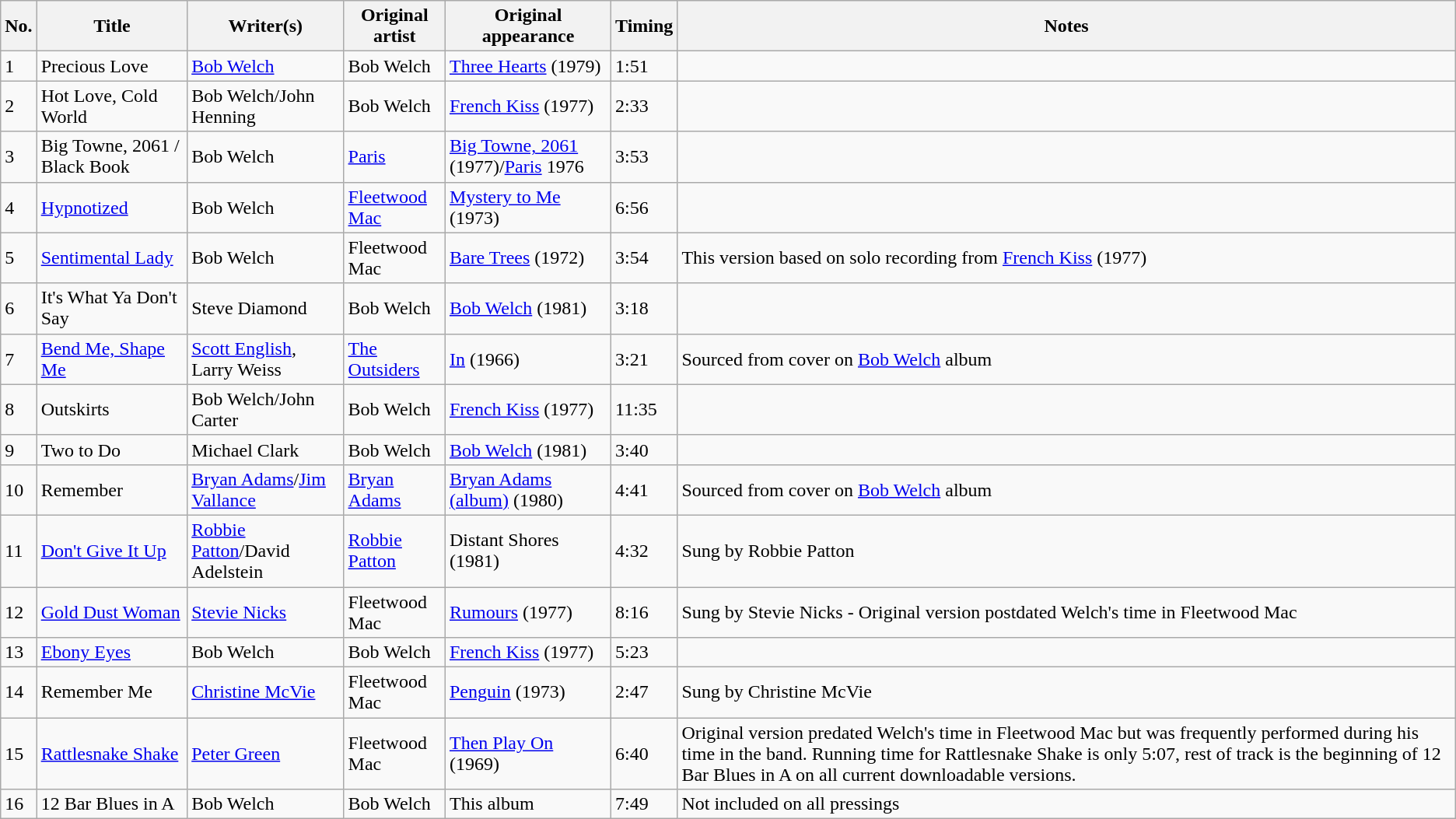<table class="wikitable">
<tr>
<th>No.</th>
<th>Title</th>
<th>Writer(s)</th>
<th>Original artist</th>
<th>Original appearance</th>
<th>Timing</th>
<th>Notes</th>
</tr>
<tr>
<td>1</td>
<td>Precious Love</td>
<td><a href='#'>Bob Welch</a></td>
<td>Bob Welch</td>
<td><a href='#'>Three Hearts</a> (1979)</td>
<td>1:51</td>
<td></td>
</tr>
<tr>
<td>2</td>
<td>Hot Love, Cold World</td>
<td>Bob Welch/John Henning</td>
<td>Bob Welch</td>
<td><a href='#'>French Kiss</a> (1977)</td>
<td>2:33</td>
<td></td>
</tr>
<tr>
<td>3</td>
<td>Big Towne, 2061 / Black Book</td>
<td>Bob Welch</td>
<td><a href='#'>Paris</a></td>
<td><a href='#'>Big Towne, 2061</a> (1977)/<a href='#'>Paris</a> 1976</td>
<td>3:53</td>
<td></td>
</tr>
<tr>
<td>4</td>
<td><a href='#'>Hypnotized</a></td>
<td>Bob Welch</td>
<td><a href='#'>Fleetwood Mac</a></td>
<td><a href='#'>Mystery to Me</a> (1973)</td>
<td>6:56</td>
<td></td>
</tr>
<tr>
<td>5</td>
<td><a href='#'>Sentimental Lady</a></td>
<td>Bob Welch</td>
<td>Fleetwood Mac</td>
<td><a href='#'>Bare Trees</a> (1972)</td>
<td>3:54</td>
<td>This version based on solo recording from <a href='#'>French Kiss</a> (1977)</td>
</tr>
<tr>
<td>6</td>
<td>It's What Ya Don't Say</td>
<td>Steve Diamond</td>
<td>Bob Welch</td>
<td><a href='#'>Bob Welch</a> (1981)</td>
<td>3:18</td>
<td></td>
</tr>
<tr>
<td>7</td>
<td><a href='#'>Bend Me, Shape Me</a></td>
<td><a href='#'>Scott English</a>, Larry Weiss</td>
<td><a href='#'>The Outsiders</a></td>
<td><a href='#'>In</a> (1966)</td>
<td>3:21</td>
<td>Sourced from cover on <a href='#'>Bob Welch</a> album</td>
</tr>
<tr>
<td>8</td>
<td>Outskirts</td>
<td>Bob Welch/John Carter</td>
<td>Bob Welch</td>
<td><a href='#'>French Kiss</a> (1977)</td>
<td>11:35</td>
<td></td>
</tr>
<tr>
<td>9</td>
<td>Two to Do</td>
<td>Michael Clark</td>
<td>Bob Welch</td>
<td><a href='#'>Bob Welch</a> (1981)</td>
<td>3:40</td>
<td></td>
</tr>
<tr>
<td>10</td>
<td>Remember</td>
<td><a href='#'>Bryan Adams</a>/<a href='#'>Jim Vallance</a></td>
<td><a href='#'>Bryan Adams</a></td>
<td><a href='#'>Bryan Adams (album)</a> (1980)</td>
<td>4:41</td>
<td>Sourced from cover on <a href='#'>Bob Welch</a> album</td>
</tr>
<tr>
<td>11</td>
<td><a href='#'>Don't Give It Up</a></td>
<td><a href='#'>Robbie Patton</a>/David Adelstein</td>
<td><a href='#'>Robbie Patton</a></td>
<td>Distant Shores (1981)</td>
<td>4:32</td>
<td>Sung by Robbie Patton</td>
</tr>
<tr>
<td>12</td>
<td><a href='#'>Gold Dust Woman</a></td>
<td><a href='#'>Stevie Nicks</a></td>
<td>Fleetwood Mac</td>
<td><a href='#'>Rumours</a> (1977)</td>
<td>8:16</td>
<td>Sung by Stevie Nicks - Original version postdated Welch's time in Fleetwood Mac</td>
</tr>
<tr>
<td>13</td>
<td><a href='#'>Ebony Eyes</a></td>
<td>Bob Welch</td>
<td>Bob Welch</td>
<td><a href='#'>French Kiss</a> (1977)</td>
<td>5:23</td>
<td></td>
</tr>
<tr>
<td>14</td>
<td>Remember Me</td>
<td><a href='#'>Christine McVie</a></td>
<td>Fleetwood Mac</td>
<td><a href='#'>Penguin</a> (1973)</td>
<td>2:47</td>
<td>Sung by Christine McVie</td>
</tr>
<tr>
<td>15</td>
<td><a href='#'>Rattlesnake Shake</a></td>
<td><a href='#'>Peter Green</a></td>
<td>Fleetwood Mac</td>
<td><a href='#'>Then Play On</a> (1969)</td>
<td>6:40</td>
<td>Original version predated Welch's time in Fleetwood Mac but was frequently performed during his time in the band. Running time for Rattlesnake Shake is only 5:07, rest of track is the beginning of 12 Bar Blues in A on all current downloadable versions.</td>
</tr>
<tr>
<td>16</td>
<td>12 Bar Blues in A</td>
<td>Bob Welch</td>
<td>Bob Welch</td>
<td>This album</td>
<td>7:49</td>
<td>Not included on all pressings</td>
</tr>
</table>
